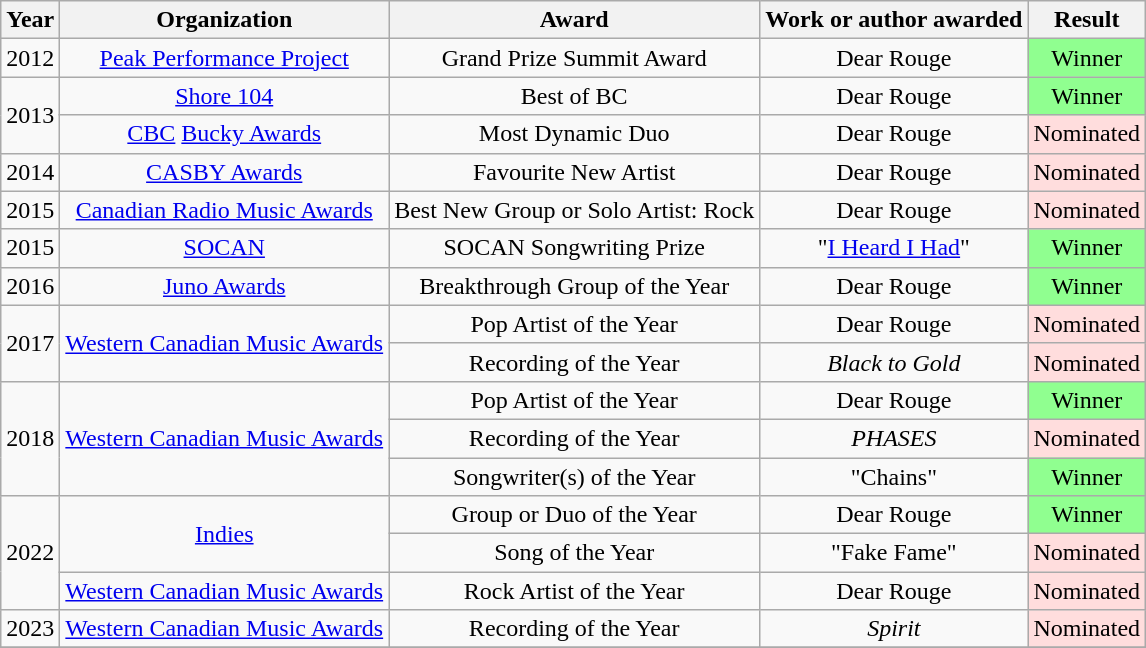<table class="wikitable plainrowheaders" style="text-align:center;">
<tr>
<th>Year</th>
<th>Organization</th>
<th>Award</th>
<th>Work or author awarded</th>
<th>Result</th>
</tr>
<tr>
<td rowspan="1">2012</td>
<td><a href='#'>Peak Performance Project</a></td>
<td>Grand Prize Summit Award</td>
<td>Dear Rouge</td>
<td style="background:#90FF90">Winner</td>
</tr>
<tr>
<td rowspan="2">2013</td>
<td><a href='#'>Shore 104</a></td>
<td>Best of BC</td>
<td>Dear Rouge</td>
<td style="background:#90FF90">Winner</td>
</tr>
<tr>
<td><a href='#'>CBC</a> <a href='#'>Bucky Awards</a></td>
<td>Most Dynamic Duo</td>
<td>Dear Rouge</td>
<td style="background:#FDD">Nominated</td>
</tr>
<tr>
<td rowspan="1">2014</td>
<td rowspan="1"><a href='#'>CASBY Awards</a></td>
<td>Favourite New Artist</td>
<td>Dear Rouge</td>
<td style="background:#FDD">Nominated</td>
</tr>
<tr>
<td rowspan="1">2015</td>
<td rowspan="1"><a href='#'>Canadian Radio Music Awards</a></td>
<td>Best New Group or Solo Artist: Rock</td>
<td>Dear Rouge</td>
<td style="background:#FDD">Nominated</td>
</tr>
<tr>
<td rowspan="1">2015</td>
<td rowspan="1"><a href='#'>SOCAN</a></td>
<td>SOCAN Songwriting Prize</td>
<td>"<a href='#'>I Heard I Had</a>"</td>
<td style="background:#90FF90">Winner</td>
</tr>
<tr>
<td rowspan="1">2016</td>
<td rowspan="1"><a href='#'>Juno Awards</a></td>
<td>Breakthrough Group of the Year</td>
<td>Dear Rouge</td>
<td style="background:#90FF90">Winner</td>
</tr>
<tr>
<td rowspan=2>2017</td>
<td rowspan=2><a href='#'>Western Canadian Music Awards</a></td>
<td>Pop Artist of the Year</td>
<td>Dear Rouge</td>
<td style="background:#FDD">Nominated</td>
</tr>
<tr>
<td>Recording of the Year</td>
<td><em>Black to Gold</em></td>
<td style="background:#FDD">Nominated</td>
</tr>
<tr>
<td rowspan=3>2018</td>
<td rowspan=3><a href='#'>Western Canadian Music Awards</a></td>
<td>Pop Artist of the Year</td>
<td>Dear Rouge</td>
<td style="background:#90FF90">Winner</td>
</tr>
<tr>
<td>Recording of the Year</td>
<td><em>PHASES</em></td>
<td style="background:#FDD">Nominated</td>
</tr>
<tr>
<td>Songwriter(s) of the Year</td>
<td>"Chains"</td>
<td style="background:#90FF90">Winner</td>
</tr>
<tr>
<td rowspan=3>2022</td>
<td rowspan=2><a href='#'>Indies</a></td>
<td>Group or Duo of the Year</td>
<td>Dear Rouge</td>
<td style="background:#90FF90">Winner</td>
</tr>
<tr>
<td>Song of the Year</td>
<td>"Fake Fame"</td>
<td style="background:#FDD">Nominated</td>
</tr>
<tr>
<td rowspan=1><a href='#'>Western Canadian Music Awards</a></td>
<td>Rock Artist of the Year</td>
<td>Dear Rouge</td>
<td style="background:#FDD">Nominated</td>
</tr>
<tr>
<td rowspan="1">2023</td>
<td rowspan=1><a href='#'>Western Canadian Music Awards</a></td>
<td>Recording of the Year</td>
<td><em>Spirit</em></td>
<td style="background:#FDD">Nominated</td>
</tr>
<tr>
</tr>
</table>
